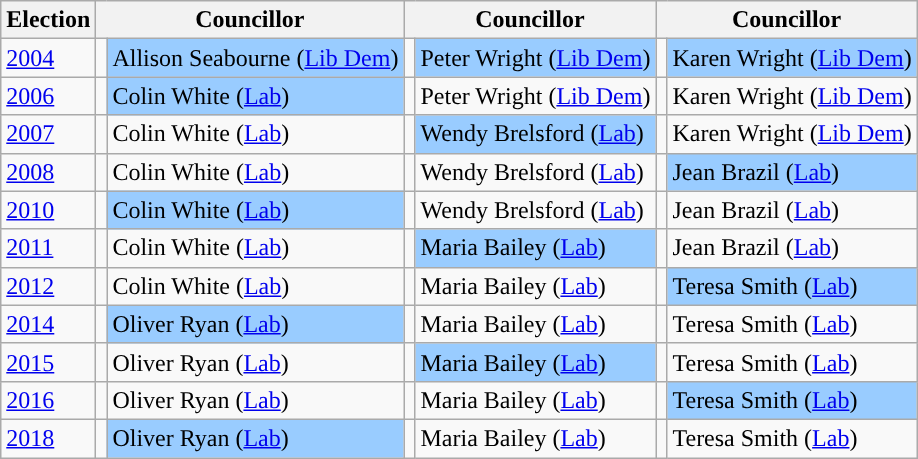<table class="wikitable">
<tr>
<th>Election</th>
<th colspan="2">Councillor</th>
<th colspan="2">Councillor</th>
<th colspan="2">Councillor</th>
</tr>
<tr>
<td><a href='#'>2004</a></td>
<td style="background-color: "></td>
<td bgcolor="#99CCFF">Allison Seabourne (<a href='#'>Lib Dem</a>)</td>
<td style="background-color: "></td>
<td bgcolor="#99CCFF">Peter Wright (<a href='#'>Lib Dem</a>)</td>
<td style="background-color: "></td>
<td bgcolor="#99CCFF">Karen Wright (<a href='#'>Lib Dem</a>)</td>
</tr>
<tr>
<td><a href='#'>2006</a></td>
<td style="background-color: "></td>
<td bgcolor="#99CCFF">Colin White (<a href='#'>Lab</a>)</td>
<td style="background-color: "></td>
<td>Peter Wright (<a href='#'>Lib Dem</a>)</td>
<td style="background-color: "></td>
<td>Karen Wright (<a href='#'>Lib Dem</a>)</td>
</tr>
<tr>
<td><a href='#'>2007</a></td>
<td style="background-color: "></td>
<td>Colin White (<a href='#'>Lab</a>)</td>
<td style="background-color: "></td>
<td bgcolor="#99CCFF">Wendy Brelsford (<a href='#'>Lab</a>)</td>
<td style="background-color: "></td>
<td>Karen Wright (<a href='#'>Lib Dem</a>)</td>
</tr>
<tr>
<td><a href='#'>2008</a></td>
<td style="background-color: "></td>
<td>Colin White (<a href='#'>Lab</a>)</td>
<td style="background-color: "></td>
<td>Wendy Brelsford (<a href='#'>Lab</a>)</td>
<td style="background-color: "></td>
<td bgcolor="#99CCFF">Jean Brazil (<a href='#'>Lab</a>)</td>
</tr>
<tr>
<td><a href='#'>2010</a></td>
<td style="background-color: "></td>
<td bgcolor="#99CCFF">Colin White (<a href='#'>Lab</a>)</td>
<td style="background-color: "></td>
<td>Wendy Brelsford (<a href='#'>Lab</a>)</td>
<td style="background-color: "></td>
<td>Jean Brazil (<a href='#'>Lab</a>)</td>
</tr>
<tr>
<td><a href='#'>2011</a></td>
<td style="background-color: "></td>
<td>Colin White (<a href='#'>Lab</a>)</td>
<td style="background-color: "></td>
<td bgcolor="#99CCFF">Maria Bailey (<a href='#'>Lab</a>)</td>
<td style="background-color: "></td>
<td>Jean Brazil (<a href='#'>Lab</a>)</td>
</tr>
<tr>
<td><a href='#'>2012</a></td>
<td style="background-color: "></td>
<td>Colin White (<a href='#'>Lab</a>)</td>
<td style="background-color: "></td>
<td>Maria Bailey (<a href='#'>Lab</a>)</td>
<td style="background-color: "></td>
<td bgcolor="#99CCFF">Teresa Smith (<a href='#'>Lab</a>)</td>
</tr>
<tr>
<td><a href='#'>2014</a></td>
<td style="background-color: "></td>
<td bgcolor="#99CCFF">Oliver Ryan (<a href='#'>Lab</a>)</td>
<td style="background-color: "></td>
<td>Maria Bailey (<a href='#'>Lab</a>)</td>
<td style="background-color: "></td>
<td>Teresa Smith (<a href='#'>Lab</a>)</td>
</tr>
<tr>
<td><a href='#'>2015</a></td>
<td style="background-color: "></td>
<td>Oliver Ryan (<a href='#'>Lab</a>)</td>
<td style="background-color: "></td>
<td bgcolor="#99CCFF">Maria Bailey (<a href='#'>Lab</a>)</td>
<td style="background-color: "></td>
<td>Teresa Smith (<a href='#'>Lab</a>)</td>
</tr>
<tr>
<td><a href='#'>2016</a></td>
<td style="background-color: "></td>
<td>Oliver Ryan (<a href='#'>Lab</a>)</td>
<td style="background-color: "></td>
<td>Maria Bailey (<a href='#'>Lab</a>)</td>
<td style="background-color: "></td>
<td bgcolor="#99CCFF">Teresa Smith (<a href='#'>Lab</a>)</td>
</tr>
<tr>
<td><a href='#'>2018</a></td>
<td style="background-color: "></td>
<td bgcolor="#99CCFF">Oliver Ryan (<a href='#'>Lab</a>)</td>
<td style="background-color: "></td>
<td>Maria Bailey (<a href='#'>Lab</a>)</td>
<td style="background-color: "></td>
<td>Teresa Smith (<a href='#'>Lab</a>)</td>
</tr>
</table>
